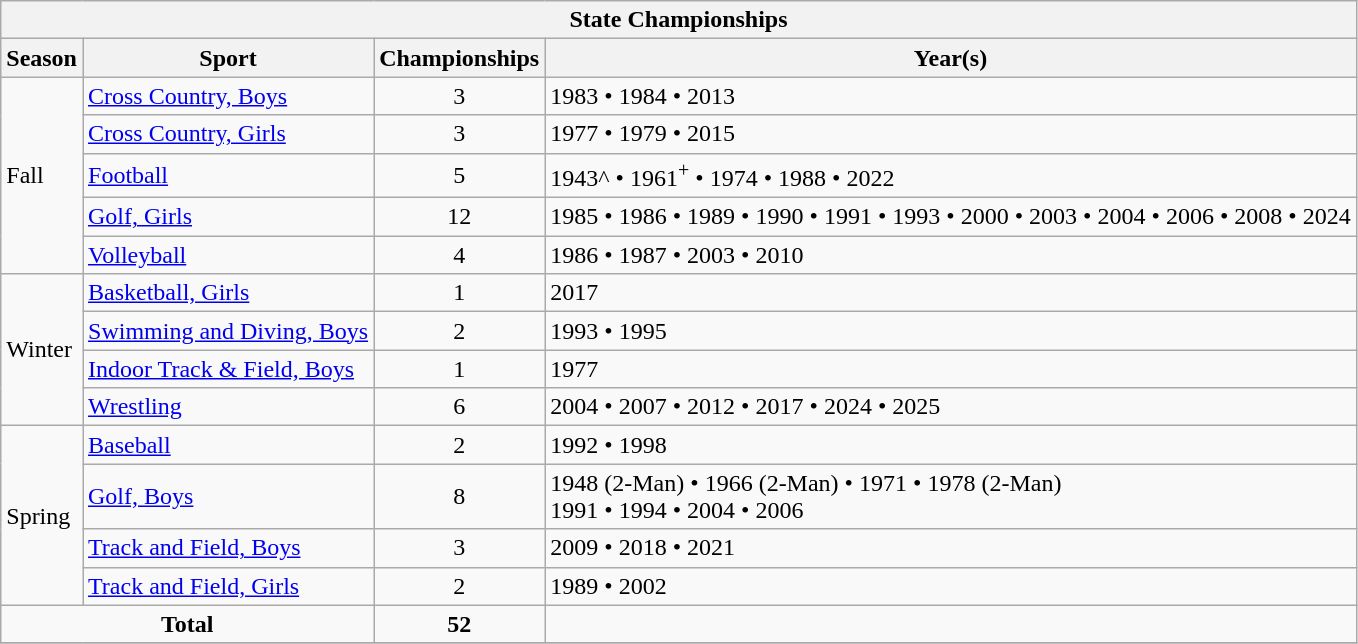<table class="wikitable">
<tr>
<th colspan="4">State Championships</th>
</tr>
<tr>
<th>Season</th>
<th>Sport</th>
<th>Championships</th>
<th>Year(s)</th>
</tr>
<tr>
<td rowspan="5">Fall</td>
<td><a href='#'>Cross Country, Boys</a></td>
<td align="center">3</td>
<td>1983 • 1984 • 2013</td>
</tr>
<tr>
<td><a href='#'>Cross Country, Girls</a></td>
<td align="center">3</td>
<td>1977 • 1979 • 2015</td>
</tr>
<tr>
<td><a href='#'>Football</a></td>
<td align="center">5</td>
<td>1943^ • 1961<sup>+</sup> • 1974 • 1988 • 2022</td>
</tr>
<tr>
<td><a href='#'>Golf, Girls</a></td>
<td align="center">12</td>
<td>1985 • 1986 • 1989 • 1990 • 1991 • 1993 • 2000 • 2003 • 2004 • 2006 • 2008 • 2024</td>
</tr>
<tr>
<td><a href='#'>Volleyball</a></td>
<td align="center">4</td>
<td>1986 • 1987 • 2003 • 2010</td>
</tr>
<tr>
<td rowspan="4">Winter</td>
<td><a href='#'>Basketball, Girls</a></td>
<td align="center">1</td>
<td>2017</td>
</tr>
<tr>
<td><a href='#'>Swimming and Diving, Boys</a></td>
<td align="center">2</td>
<td>1993 • 1995</td>
</tr>
<tr>
<td><a href='#'>Indoor Track & Field, Boys</a></td>
<td align="center">1</td>
<td>1977</td>
</tr>
<tr>
<td><a href='#'>Wrestling</a></td>
<td align="center">6</td>
<td>2004 • 2007 • 2012 • 2017 • 2024 • 2025</td>
</tr>
<tr>
<td rowspan="4">Spring</td>
<td><a href='#'>Baseball</a></td>
<td align="center">2</td>
<td>1992 • 1998</td>
</tr>
<tr>
<td><a href='#'>Golf, Boys</a></td>
<td align="center">8</td>
<td>1948 (2-Man) • 1966 (2-Man) • 1971 • 1978 (2-Man)<br>1991 • 1994 • 2004 • 2006</td>
</tr>
<tr>
<td><a href='#'>Track and Field, Boys</a></td>
<td align="center">3</td>
<td>2009 • 2018 • 2021</td>
</tr>
<tr>
<td><a href='#'>Track and Field, Girls</a></td>
<td align="center">2</td>
<td>1989 • 2002</td>
</tr>
<tr>
<td align="center" colspan="2"><strong>Total</strong></td>
<td align="center"><strong>52</strong></td>
<td></td>
</tr>
<tr>
</tr>
</table>
